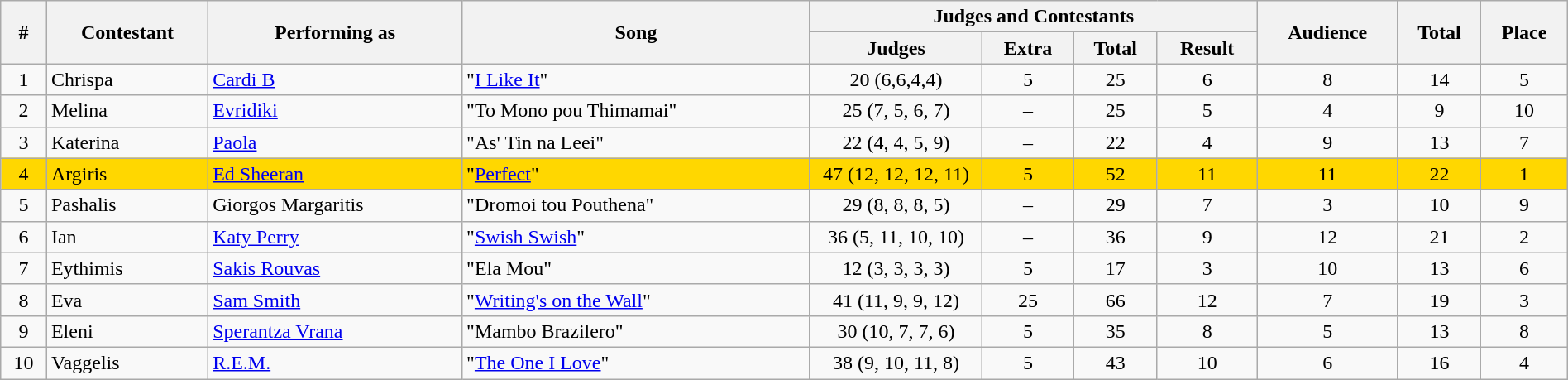<table class="sortable wikitable" style="text-align:center;" width="100%">
<tr>
<th rowspan="2">#</th>
<th rowspan="2">Contestant</th>
<th rowspan="2">Performing as</th>
<th rowspan="2">Song</th>
<th colspan="4">Judges and Contestants</th>
<th rowspan="2">Audience</th>
<th rowspan="2">Total</th>
<th rowspan="2">Place</th>
</tr>
<tr>
<th width="11%">Judges</th>
<th>Extra</th>
<th>Total</th>
<th>Result</th>
</tr>
<tr>
<td>1</td>
<td align="left">Chrispa</td>
<td align="left"><a href='#'>Cardi B</a></td>
<td align="left">"<a href='#'>I Like It</a>"</td>
<td>20 (6,6,4,4)</td>
<td>5</td>
<td>25</td>
<td>6</td>
<td>8</td>
<td>14</td>
<td>5</td>
</tr>
<tr>
<td>2</td>
<td align="left">Melina</td>
<td align="left"><a href='#'>Evridiki</a></td>
<td align="left">"To Mono pou Thimamai"</td>
<td>25 (7, 5, 6, 7)</td>
<td>–</td>
<td>25</td>
<td>5</td>
<td>4</td>
<td>9</td>
<td>10</td>
</tr>
<tr>
<td>3</td>
<td align="left">Katerina</td>
<td align="left"><a href='#'>Paola</a></td>
<td align="left">"As' Tin na Leei"</td>
<td>22 (4, 4, 5, 9)</td>
<td>–</td>
<td>22</td>
<td>4</td>
<td>9</td>
<td>13</td>
<td>7</td>
</tr>
<tr bgcolor="gold">
<td>4</td>
<td align="left">Argiris</td>
<td align="left"><a href='#'>Ed Sheeran</a></td>
<td align="left">"<a href='#'>Perfect</a>"</td>
<td>47 (12, 12, 12, 11)</td>
<td>5</td>
<td>52</td>
<td>11</td>
<td>11</td>
<td>22</td>
<td>1</td>
</tr>
<tr>
<td>5</td>
<td align="left">Pashalis</td>
<td align="left">Giorgos Margaritis</td>
<td align="left">"Dromoi tou Pouthena"</td>
<td>29 (8, 8, 8, 5)</td>
<td>–</td>
<td>29</td>
<td>7</td>
<td>3</td>
<td>10</td>
<td>9</td>
</tr>
<tr>
<td>6</td>
<td align="left">Ian</td>
<td align="left"><a href='#'>Katy Perry</a></td>
<td align="left">"<a href='#'>Swish Swish</a>"</td>
<td>36 (5, 11, 10, 10)</td>
<td>–</td>
<td>36</td>
<td>9</td>
<td>12</td>
<td>21</td>
<td>2</td>
</tr>
<tr>
<td>7</td>
<td align="left">Eythimis</td>
<td align="left"><a href='#'>Sakis Rouvas</a></td>
<td align="left">"Ela Mou"</td>
<td>12 (3, 3, 3, 3)</td>
<td>5</td>
<td>17</td>
<td>3</td>
<td>10</td>
<td>13</td>
<td>6</td>
</tr>
<tr>
<td>8</td>
<td align="left">Eva</td>
<td align="left"><a href='#'>Sam Smith</a></td>
<td align="left">"<a href='#'>Writing's on the Wall</a>"</td>
<td>41 (11, 9, 9, 12)</td>
<td>25</td>
<td>66</td>
<td>12</td>
<td>7</td>
<td>19</td>
<td>3</td>
</tr>
<tr>
<td>9</td>
<td align="left">Eleni</td>
<td align="left"><a href='#'>Sperantza Vrana</a></td>
<td align="left">"Mambo Brazilero"</td>
<td>30 (10, 7, 7, 6)</td>
<td>5</td>
<td>35</td>
<td>8</td>
<td>5</td>
<td>13</td>
<td>8</td>
</tr>
<tr>
<td>10</td>
<td align="left">Vaggelis</td>
<td align="left"><a href='#'>R.E.M.</a></td>
<td align="left">"<a href='#'>The One I Love</a>"</td>
<td>38 (9, 10, 11, 8)</td>
<td>5</td>
<td>43</td>
<td>10</td>
<td>6</td>
<td>16</td>
<td>4</td>
</tr>
</table>
